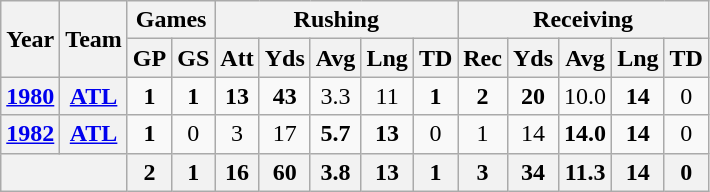<table class="wikitable" style="text-align:center;">
<tr>
<th rowspan="2">Year</th>
<th rowspan="2">Team</th>
<th colspan="2">Games</th>
<th colspan="5">Rushing</th>
<th colspan="5">Receiving</th>
</tr>
<tr>
<th>GP</th>
<th>GS</th>
<th>Att</th>
<th>Yds</th>
<th>Avg</th>
<th>Lng</th>
<th>TD</th>
<th>Rec</th>
<th>Yds</th>
<th>Avg</th>
<th>Lng</th>
<th>TD</th>
</tr>
<tr>
<th><a href='#'>1980</a></th>
<th><a href='#'>ATL</a></th>
<td><strong>1</strong></td>
<td><strong>1</strong></td>
<td><strong>13</strong></td>
<td><strong>43</strong></td>
<td>3.3</td>
<td>11</td>
<td><strong>1</strong></td>
<td><strong>2</strong></td>
<td><strong>20</strong></td>
<td>10.0</td>
<td><strong>14</strong></td>
<td>0</td>
</tr>
<tr>
<th><a href='#'>1982</a></th>
<th><a href='#'>ATL</a></th>
<td><strong>1</strong></td>
<td>0</td>
<td>3</td>
<td>17</td>
<td><strong>5.7</strong></td>
<td><strong>13</strong></td>
<td>0</td>
<td>1</td>
<td>14</td>
<td><strong>14.0</strong></td>
<td><strong>14</strong></td>
<td>0</td>
</tr>
<tr>
<th colspan="2"></th>
<th>2</th>
<th>1</th>
<th>16</th>
<th>60</th>
<th>3.8</th>
<th>13</th>
<th>1</th>
<th>3</th>
<th>34</th>
<th>11.3</th>
<th>14</th>
<th>0</th>
</tr>
</table>
